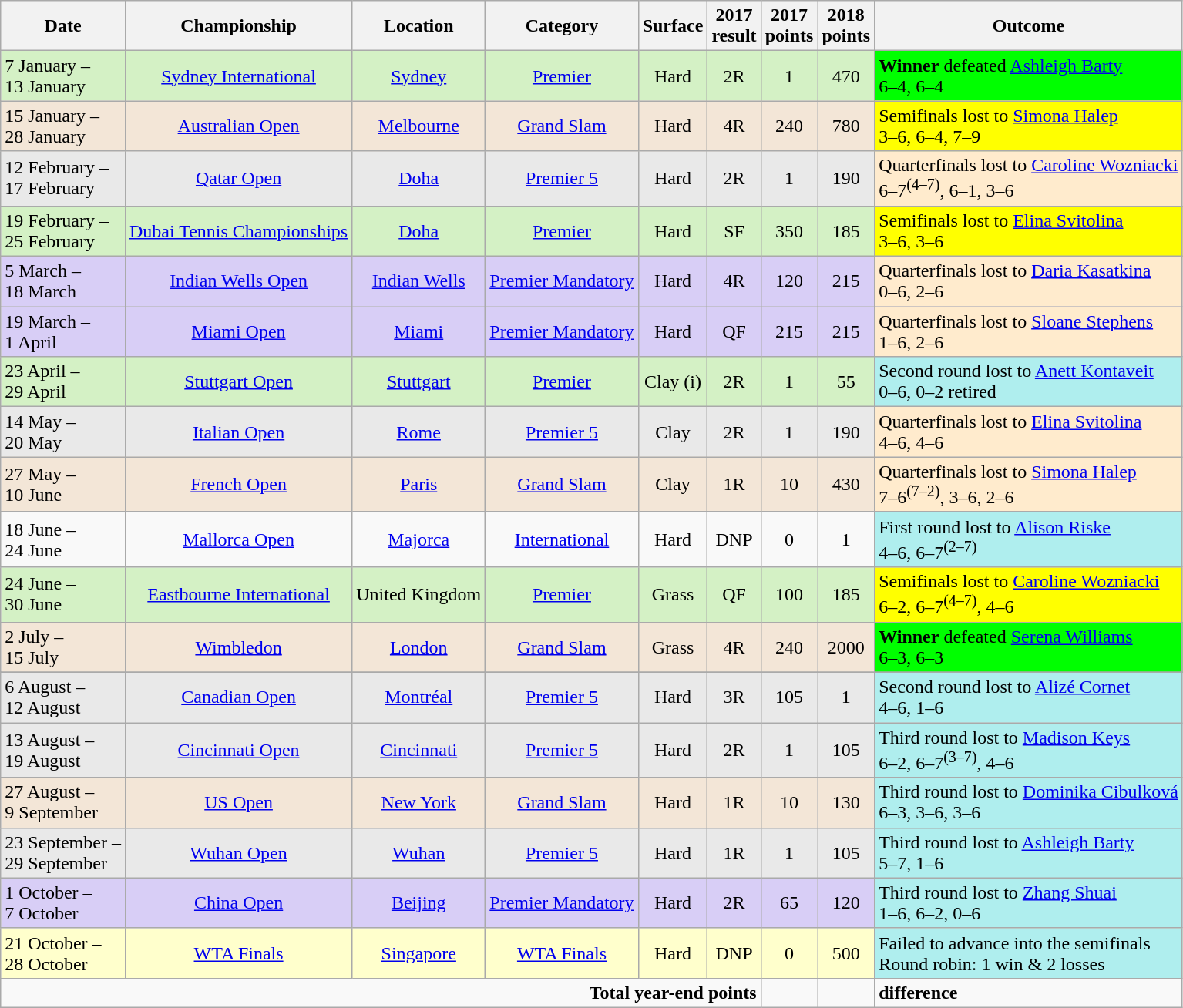<table class="wikitable">
<tr>
<th>Date</th>
<th>Championship</th>
<th>Location</th>
<th>Category</th>
<th>Surface</th>
<th>2017 <br> result</th>
<th>2017 <br> points</th>
<th>2018 <br> points</th>
<th>Outcome</th>
</tr>
<tr style="background:#d4f1c5;">
<td>7 January –<br>13 January</td>
<td align=center><a href='#'>Sydney International</a></td>
<td align=center><a href='#'>Sydney</a></td>
<td align=center><a href='#'>Premier</a></td>
<td align=center>Hard</td>
<td align=center>2R</td>
<td align=center>1</td>
<td align=center>470</td>
<td style="background:lime;"><strong>Winner</strong> defeated  <a href='#'>Ashleigh Barty</a> <br> 6–4, 6–4</td>
</tr>
<tr style="background:#F3E6D7;">
<td>15 January –<br>28 January</td>
<td align=center><a href='#'>Australian Open</a></td>
<td align=center><a href='#'>Melbourne</a></td>
<td align=center><a href='#'>Grand Slam</a></td>
<td align=center>Hard</td>
<td align=center>4R</td>
<td align=center>240</td>
<td align=center>780</td>
<td style="background:yellow;">Semifinals lost to  <a href='#'>Simona Halep</a> <br> 3–6, 6–4, 7–9</td>
</tr>
<tr style="background:#E9E9E9;">
<td>12 February –<br>17 February</td>
<td align=center><a href='#'>Qatar Open</a></td>
<td align=center><a href='#'>Doha</a></td>
<td align=center><a href='#'>Premier 5</a></td>
<td align=center>Hard</td>
<td align=center>2R</td>
<td align=center>1</td>
<td align=center>190</td>
<td style="background:#ffebcd;">Quarterfinals lost to  <a href='#'>Caroline Wozniacki</a> <br> 6–7<sup>(4–7)</sup>, 6–1, 3–6</td>
</tr>
<tr style="background:#d4f1c5;">
<td>19 February –<br>25 February</td>
<td align=center><a href='#'>Dubai Tennis Championships</a></td>
<td align=center><a href='#'>Doha</a></td>
<td align=center><a href='#'>Premier</a></td>
<td align=center>Hard</td>
<td align=center>SF</td>
<td align=center>350</td>
<td align=center>185</td>
<td style="background:yellow;">Semifinals lost to  <a href='#'>Elina Svitolina</a> <br> 3–6, 3–6</td>
</tr>
<tr style="background:#d8cef6;">
<td>5 March –<br>18 March</td>
<td align=center><a href='#'>Indian Wells Open</a></td>
<td align=center><a href='#'>Indian Wells</a></td>
<td align=center><a href='#'>Premier Mandatory</a></td>
<td align=center>Hard</td>
<td align=center>4R</td>
<td align=center>120</td>
<td align=center>215</td>
<td style="background:#ffebcd;">Quarterfinals lost to  <a href='#'>Daria Kasatkina</a> <br> 0–6, 2–6</td>
</tr>
<tr style="background:#d8cef6;">
<td>19 March –<br>1 April</td>
<td align=center><a href='#'>Miami Open</a></td>
<td align=center><a href='#'>Miami</a></td>
<td align=center><a href='#'>Premier Mandatory</a></td>
<td align=center>Hard</td>
<td align=center>QF</td>
<td align=center>215</td>
<td align=center>215</td>
<td style="background:#ffebcd;">Quarterfinals lost to  <a href='#'>Sloane Stephens</a> <br> 1–6, 2–6</td>
</tr>
<tr style="background:#d4f1c5;">
<td>23 April –<br>29 April</td>
<td align=center><a href='#'>Stuttgart Open</a></td>
<td align=center><a href='#'>Stuttgart</a></td>
<td align=center><a href='#'>Premier</a></td>
<td align=center>Clay (i)</td>
<td align=center>2R</td>
<td align=center>1</td>
<td align=center>55</td>
<td style="background:#afeeee;">Second round lost to  <a href='#'>Anett Kontaveit</a> <br> 0–6, 0–2 retired</td>
</tr>
<tr style="background:#E9E9E9;">
<td>14 May –<br>20 May</td>
<td align=center><a href='#'>Italian Open</a></td>
<td align=center><a href='#'>Rome</a></td>
<td align=center><a href='#'>Premier 5</a></td>
<td align=center>Clay</td>
<td align=center>2R</td>
<td align=center>1</td>
<td align=center>190</td>
<td style="background:#ffebcd;">Quarterfinals lost to  <a href='#'>Elina Svitolina</a> <br> 4–6, 4–6</td>
</tr>
<tr style="background:#F3E6D7;">
<td>27 May –<br>10 June</td>
<td align=center><a href='#'>French Open</a></td>
<td align=center><a href='#'>Paris</a></td>
<td align=center><a href='#'>Grand Slam</a></td>
<td align=center>Clay</td>
<td align=center>1R</td>
<td align=center>10</td>
<td align=center>430</td>
<td style="background:#ffebcd;">Quarterfinals lost to  <a href='#'>Simona Halep</a> <br> 7–6<sup>(7–2)</sup>, 3–6, 2–6</td>
</tr>
<tr>
<td>18 June –<br>24 June</td>
<td align=center><a href='#'>Mallorca Open</a></td>
<td align=center><a href='#'>Majorca</a></td>
<td align=center><a href='#'>International</a></td>
<td align=center>Hard</td>
<td align=center>DNP</td>
<td align=center>0</td>
<td align=center>1</td>
<td style="background:#afeeee;">First round lost to  <a href='#'>Alison Riske</a> <br> 4–6, 6–7<sup>(2–7)</sup></td>
</tr>
<tr style="background:#d4f1c5;">
<td>24 June –<br>30 June</td>
<td align=center><a href='#'>Eastbourne International</a></td>
<td align=center>United Kingdom</td>
<td align=center><a href='#'>Premier</a></td>
<td align=center>Grass</td>
<td align=center>QF</td>
<td align=center>100</td>
<td align=center>185</td>
<td style="background:yellow;">Semifinals lost to  <a href='#'>Caroline Wozniacki</a> <br> 6–2, 6–7<sup>(4–7)</sup>, 4–6</td>
</tr>
<tr style="background:#F3E6D7;">
<td>2 July –<br>15 July</td>
<td align=center><a href='#'>Wimbledon</a></td>
<td align=center><a href='#'>London</a></td>
<td align=center><a href='#'>Grand Slam</a></td>
<td align=center>Grass</td>
<td align=center>4R</td>
<td align=center>240</td>
<td align=center>2000</td>
<td style="background:lime;"><strong>Winner</strong> defeated  <a href='#'>Serena Williams</a> <br> 6–3, 6–3</td>
</tr>
<tr>
</tr>
<tr style="background:#E9E9E9;">
<td>6 August –<br>12 August</td>
<td align=center><a href='#'>Canadian Open</a></td>
<td align=center><a href='#'>Montréal</a></td>
<td align=center><a href='#'>Premier 5</a></td>
<td align=center>Hard</td>
<td align=center>3R</td>
<td align=center>105</td>
<td align=center>1</td>
<td style="background:#afeeee;">Second round lost to  <a href='#'>Alizé Cornet</a> <br> 4–6, 1–6</td>
</tr>
<tr style="background:#E9E9E9;">
<td>13 August –<br>19 August</td>
<td align=center><a href='#'>Cincinnati Open</a></td>
<td align=center><a href='#'>Cincinnati</a></td>
<td align=center><a href='#'>Premier 5</a></td>
<td align=center>Hard</td>
<td align=center>2R</td>
<td align=center>1</td>
<td align=center>105</td>
<td style="background:#afeeee;">Third round lost to  <a href='#'>Madison Keys</a> <br> 6–2, 6–7<sup>(3–7)</sup>, 4–6</td>
</tr>
<tr style="background:#F3E6D7;">
<td>27 August – <br> 9 September</td>
<td align=center><a href='#'>US Open</a></td>
<td align=center><a href='#'>New York</a></td>
<td align=center><a href='#'>Grand Slam</a></td>
<td align=center>Hard</td>
<td align=center>1R</td>
<td align=center>10</td>
<td align=center>130</td>
<td style="background:#afeeee;">Third round lost to  <a href='#'>Dominika Cibulková</a> <br> 6–3, 3–6, 3–6</td>
</tr>
<tr style="background:#E9E9E9;">
<td>23 September – <br> 29 September</td>
<td align=center><a href='#'>Wuhan Open</a></td>
<td align=center><a href='#'>Wuhan</a></td>
<td align=center><a href='#'>Premier 5</a></td>
<td align=center>Hard</td>
<td align=center>1R</td>
<td align=center>1</td>
<td align=center>105</td>
<td style="background:#afeeee;">Third round lost to  <a href='#'>Ashleigh Barty</a> <br> 5–7, 1–6</td>
</tr>
<tr style="background:#D8CEF6;">
<td>1 October – <br> 7 October</td>
<td align=center><a href='#'>China Open</a></td>
<td align=center><a href='#'>Beijing</a></td>
<td align=center><a href='#'>Premier Mandatory</a></td>
<td align=center>Hard</td>
<td align=center>2R</td>
<td align=center>65</td>
<td align=center>120</td>
<td style="background:#afeeee;">Third round lost to  <a href='#'>Zhang Shuai</a> <br> 1–6, 6–2, 0–6</td>
</tr>
<tr style="background:#FFC;">
<td>21 October – <br> 28 October</td>
<td align=center><a href='#'>WTA Finals</a></td>
<td align=center><a href='#'>Singapore</a></td>
<td align=center><a href='#'>WTA Finals</a></td>
<td align=center>Hard</td>
<td align=center>DNP</td>
<td align=center>0</td>
<td align=center>500</td>
<td style="background:#afeeee;">Failed to advance into the semifinals <br> Round robin: 1 win & 2 losses</td>
</tr>
<tr>
<td colspan=6 align=right><strong>Total year-end points</strong></td>
<td align=center></td>
<td align=center></td>
<td>  <strong>difference</strong></td>
</tr>
</table>
